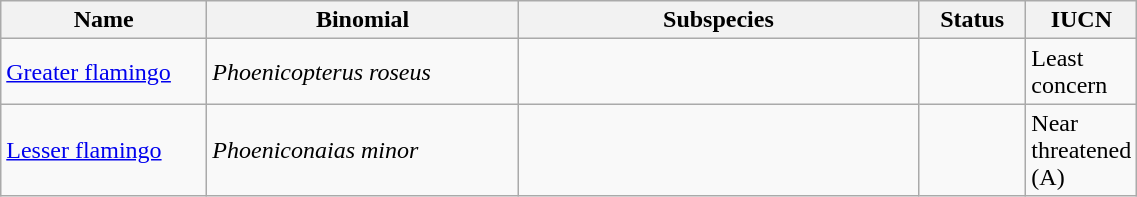<table width=60% class="wikitable">
<tr>
<th width=20%>Name</th>
<th width=30%>Binomial</th>
<th width=40%>Subspecies</th>
<th width=30%>Status</th>
<th width=30%>IUCN</th>
</tr>
<tr>
<td><a href='#'>Greater flamingo</a><br></td>
<td><em>Phoenicopterus roseus</em></td>
<td></td>
<td></td>
<td>Least concern</td>
</tr>
<tr>
<td><a href='#'>Lesser flamingo</a><br></td>
<td><em>Phoeniconaias minor</em></td>
<td></td>
<td></td>
<td>Near threatened<br>(A)</td>
</tr>
</table>
